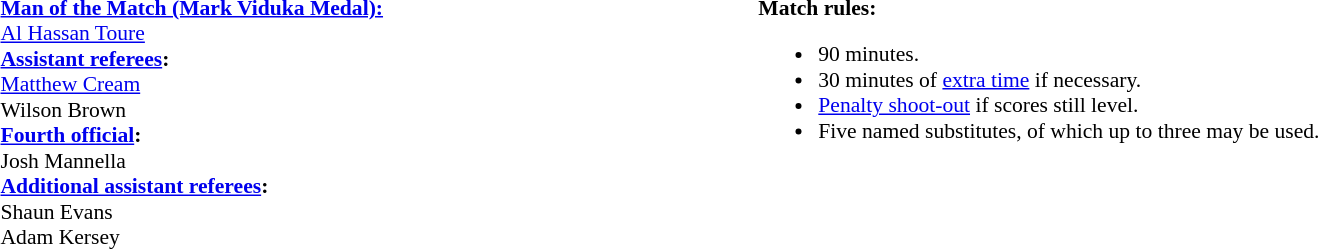<table style="width:100%;font-size:90%">
<tr>
<td><br><strong><a href='#'>Man of the Match (Mark Viduka Medal):</a></strong>
<br><a href='#'>Al Hassan Toure</a><br><strong><a href='#'>Assistant referees</a>:</strong>
<br><a href='#'>Matthew Cream</a>
<br>Wilson Brown
<br><strong><a href='#'>Fourth official</a>:</strong>
<br>Josh Mannella
<br><strong><a href='#'>Additional assistant referees</a>:</strong>
<br>Shaun Evans
<br>Adam Kersey</td>
<td style="width:60%; vertical-align:top"><br><strong>Match rules:</strong><ul><li>90 minutes.</li><li>30 minutes of <a href='#'>extra time</a> if necessary.</li><li><a href='#'>Penalty shoot-out</a> if scores still level.</li><li>Five named substitutes, of which up to three may be used.</li></ul></td>
</tr>
</table>
